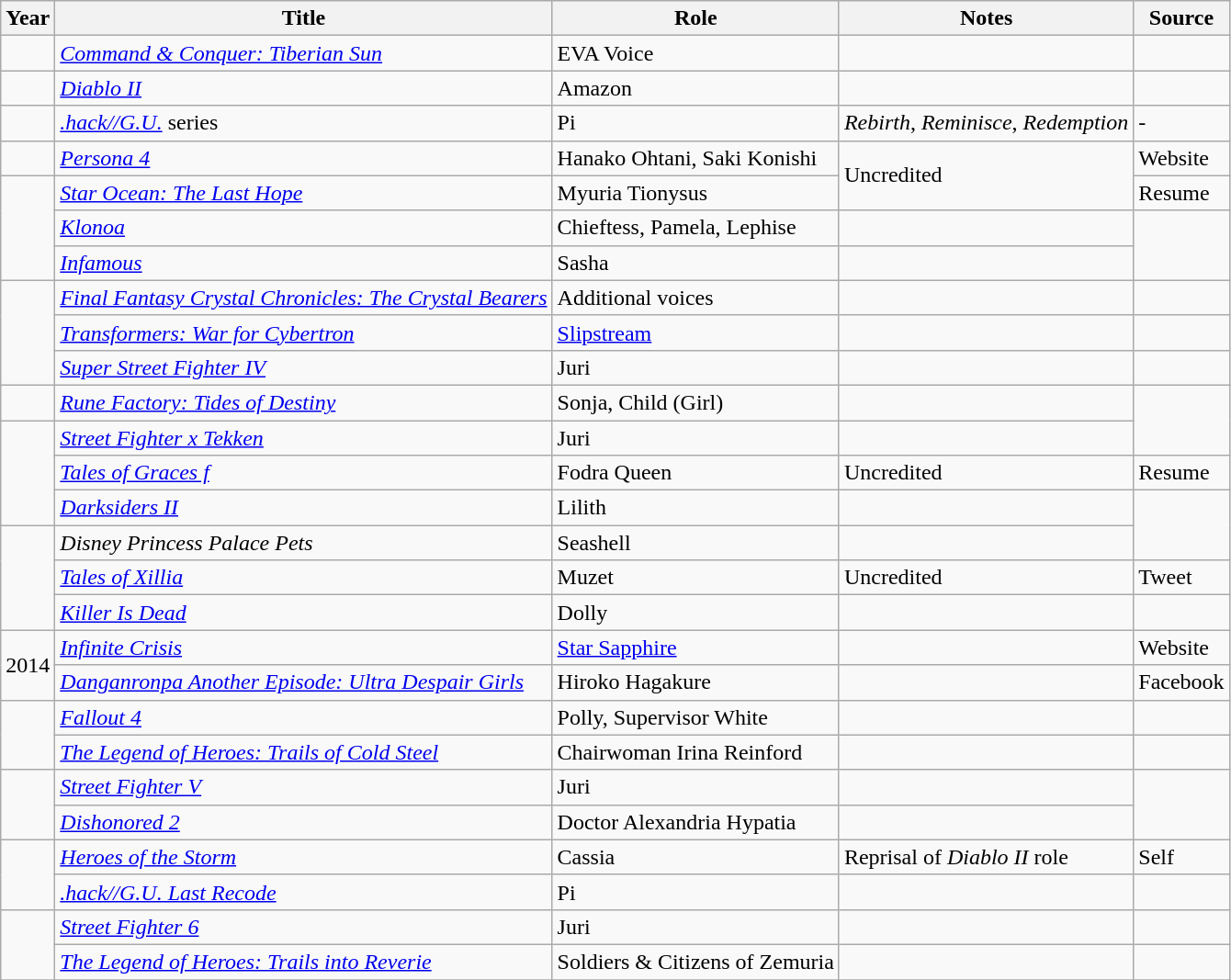<table class="wikitable sortable plainrowheaders">
<tr>
<th>Year</th>
<th>Title</th>
<th>Role</th>
<th class="unsortable">Notes</th>
<th class="unsortable">Source</th>
</tr>
<tr>
<td></td>
<td><em><a href='#'>Command & Conquer: Tiberian Sun</a></em></td>
<td>EVA Voice</td>
<td></td>
<td></td>
</tr>
<tr>
<td></td>
<td><em><a href='#'>Diablo II</a></em></td>
<td>Amazon</td>
<td></td>
<td></td>
</tr>
<tr>
<td></td>
<td><em><a href='#'>.hack//G.U.</a></em> series</td>
<td>Pi</td>
<td><em>Rebirth</em>, <em>Reminisce</em>, <em>Redemption</em></td>
<td>-</td>
</tr>
<tr>
<td></td>
<td><em><a href='#'>Persona 4</a></em></td>
<td>Hanako Ohtani, Saki Konishi</td>
<td rowspan="2">Uncredited</td>
<td>Website</td>
</tr>
<tr>
<td rowspan="3"></td>
<td><em><a href='#'>Star Ocean: The Last Hope</a></em></td>
<td>Myuria Tionysus</td>
<td>Resume</td>
</tr>
<tr>
<td><em><a href='#'>Klonoa</a></em></td>
<td>Chieftess, Pamela, Lephise</td>
<td></td>
<td rowspan="2"></td>
</tr>
<tr>
<td><em><a href='#'>Infamous</a></em></td>
<td>Sasha</td>
<td></td>
</tr>
<tr>
<td rowspan="3"></td>
<td><em><a href='#'>Final Fantasy Crystal Chronicles: The Crystal Bearers</a></em></td>
<td>Additional voices</td>
<td></td>
<td></td>
</tr>
<tr>
<td><em><a href='#'>Transformers: War for Cybertron</a></em></td>
<td><a href='#'>Slipstream</a></td>
<td></td>
<td></td>
</tr>
<tr>
<td><em><a href='#'>Super Street Fighter IV</a></em></td>
<td>Juri</td>
<td></td>
<td></td>
</tr>
<tr>
<td></td>
<td><em><a href='#'>Rune Factory: Tides of Destiny</a></em></td>
<td>Sonja, Child (Girl)</td>
<td></td>
<td rowspan="2"></td>
</tr>
<tr>
<td rowspan="3"></td>
<td><em><a href='#'>Street Fighter x Tekken</a></em></td>
<td>Juri</td>
<td></td>
</tr>
<tr>
<td><em><a href='#'>Tales of Graces f</a></em></td>
<td>Fodra Queen</td>
<td>Uncredited</td>
<td>Resume</td>
</tr>
<tr>
<td><em><a href='#'>Darksiders II</a></em></td>
<td>Lilith</td>
<td></td>
<td rowspan="2"></td>
</tr>
<tr>
<td rowspan="3"></td>
<td><em>Disney Princess Palace Pets</em></td>
<td>Seashell</td>
<td></td>
</tr>
<tr>
<td><em><a href='#'>Tales of Xillia</a></em></td>
<td>Muzet</td>
<td>Uncredited</td>
<td>Tweet</td>
</tr>
<tr>
<td><em><a href='#'>Killer Is Dead</a></em></td>
<td>Dolly</td>
<td></td>
<td></td>
</tr>
<tr>
<td rowspan="2">2014</td>
<td><em><a href='#'>Infinite Crisis</a></em></td>
<td><a href='#'>Star Sapphire</a></td>
<td></td>
<td>Website</td>
</tr>
<tr>
<td><em><a href='#'>Danganronpa Another Episode: Ultra Despair Girls</a></em></td>
<td>Hiroko Hagakure</td>
<td></td>
<td>Facebook</td>
</tr>
<tr>
<td rowspan="2"></td>
<td><em><a href='#'>Fallout 4</a></em></td>
<td>Polly, Supervisor White</td>
<td></td>
<td></td>
</tr>
<tr>
<td><em><a href='#'>The Legend of Heroes: Trails of Cold Steel</a></em></td>
<td>Chairwoman Irina Reinford</td>
<td></td>
<td></td>
</tr>
<tr>
<td rowspan="2"></td>
<td><em><a href='#'>Street Fighter V</a></em></td>
<td>Juri</td>
<td></td>
<td rowspan="2"></td>
</tr>
<tr>
<td><em><a href='#'>Dishonored 2</a></em></td>
<td>Doctor Alexandria Hypatia</td>
<td></td>
</tr>
<tr>
<td rowspan="2"></td>
<td><em><a href='#'>Heroes of the Storm</a></em></td>
<td>Cassia</td>
<td>Reprisal of <em>Diablo II</em> role</td>
<td>Self</td>
</tr>
<tr>
<td><em><a href='#'>.hack//G.U. Last Recode</a></em></td>
<td>Pi</td>
<td></td>
<td></td>
</tr>
<tr>
<td rowspan="2"></td>
<td><em><a href='#'>Street Fighter 6</a></em></td>
<td>Juri</td>
<td></td>
<td></td>
</tr>
<tr>
<td><em><a href='#'>The Legend of Heroes: Trails into Reverie</a></em></td>
<td>Soldiers & Citizens of Zemuria</td>
<td></td>
<td></td>
</tr>
<tr>
</tr>
</table>
